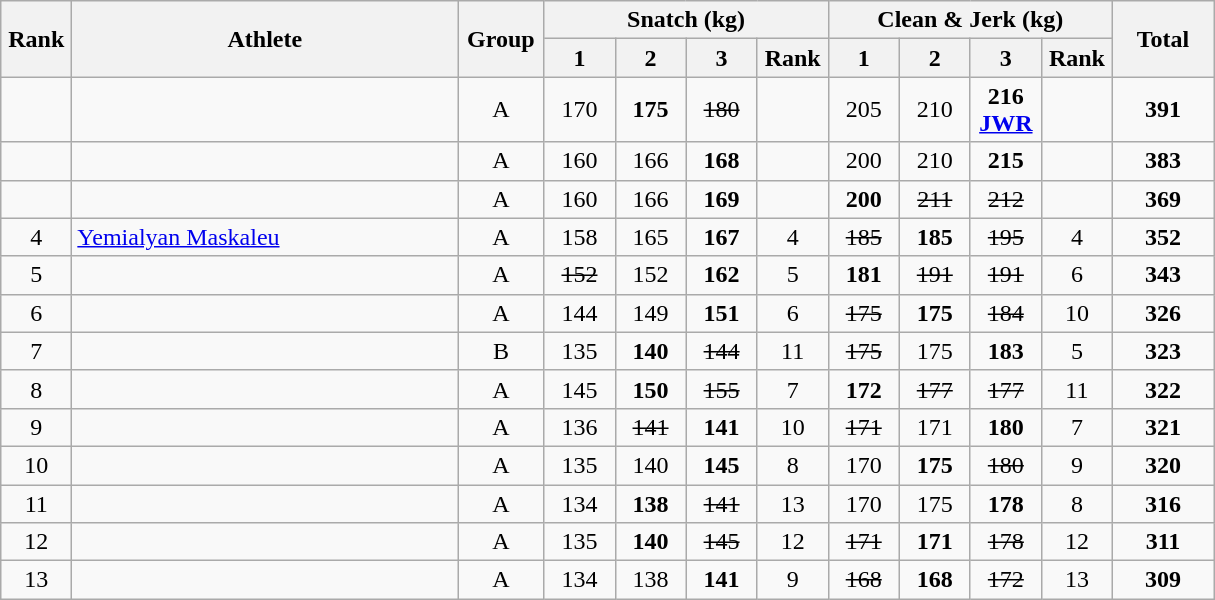<table class = "wikitable" style="text-align:center;">
<tr>
<th rowspan=2 width=40>Rank</th>
<th rowspan=2 width=250>Athlete</th>
<th rowspan=2 width=50>Group</th>
<th colspan=4>Snatch (kg)</th>
<th colspan=4>Clean & Jerk (kg)</th>
<th rowspan=2 width=60>Total</th>
</tr>
<tr>
<th width=40>1</th>
<th width=40>2</th>
<th width=40>3</th>
<th width=40>Rank</th>
<th width=40>1</th>
<th width=40>2</th>
<th width=40>3</th>
<th width=40>Rank</th>
</tr>
<tr>
<td></td>
<td align=left></td>
<td>A</td>
<td>170</td>
<td><strong>175</strong></td>
<td><s>180</s></td>
<td></td>
<td>205</td>
<td>210</td>
<td><strong>216 <a href='#'>JWR</a></strong></td>
<td></td>
<td><strong>391</strong></td>
</tr>
<tr>
<td></td>
<td align=left></td>
<td>A</td>
<td>160</td>
<td>166</td>
<td><strong>168</strong></td>
<td></td>
<td>200</td>
<td>210</td>
<td><strong>215</strong></td>
<td></td>
<td><strong>383</strong></td>
</tr>
<tr>
<td></td>
<td align=left></td>
<td>A</td>
<td>160</td>
<td>166</td>
<td><strong>169</strong></td>
<td></td>
<td><strong>200</strong></td>
<td><s>211</s></td>
<td><s>212</s></td>
<td></td>
<td><strong>369</strong></td>
</tr>
<tr>
<td>4</td>
<td align=left> <a href='#'>Yemialyan Maskaleu</a> </td>
<td>A</td>
<td>158</td>
<td>165</td>
<td><strong>167</strong></td>
<td>4</td>
<td><s>185</s></td>
<td><strong>185</strong></td>
<td><s>195</s></td>
<td>4</td>
<td><strong>352</strong></td>
</tr>
<tr>
<td>5</td>
<td align=left></td>
<td>A</td>
<td><s>152</s></td>
<td>152</td>
<td><strong>162</strong></td>
<td>5</td>
<td><strong>181</strong></td>
<td><s>191</s></td>
<td><s>191</s></td>
<td>6</td>
<td><strong>343</strong></td>
</tr>
<tr>
<td>6</td>
<td align=left></td>
<td>A</td>
<td>144</td>
<td>149</td>
<td><strong>151</strong></td>
<td>6</td>
<td><s>175</s></td>
<td><strong>175</strong></td>
<td><s>184</s></td>
<td>10</td>
<td><strong>326</strong></td>
</tr>
<tr>
<td>7</td>
<td align=left></td>
<td>B</td>
<td>135</td>
<td><strong>140</strong></td>
<td><s>144</s></td>
<td>11</td>
<td><s>175</s></td>
<td>175</td>
<td><strong>183</strong></td>
<td>5</td>
<td><strong>323</strong></td>
</tr>
<tr>
<td>8</td>
<td align=left></td>
<td>A</td>
<td>145</td>
<td><strong>150</strong></td>
<td><s>155</s></td>
<td>7</td>
<td><strong>172</strong></td>
<td><s>177</s></td>
<td><s>177</s></td>
<td>11</td>
<td><strong>322</strong></td>
</tr>
<tr>
<td>9</td>
<td align=left></td>
<td>A</td>
<td>136</td>
<td><s>141</s></td>
<td><strong>141</strong></td>
<td>10</td>
<td><s>171</s></td>
<td>171</td>
<td><strong>180</strong></td>
<td>7</td>
<td><strong>321</strong></td>
</tr>
<tr>
<td>10</td>
<td align=left></td>
<td>A</td>
<td>135</td>
<td>140</td>
<td><strong>145</strong></td>
<td>8</td>
<td>170</td>
<td><strong>175</strong></td>
<td><s>180</s></td>
<td>9</td>
<td><strong>320</strong></td>
</tr>
<tr>
<td>11</td>
<td align=left></td>
<td>A</td>
<td>134</td>
<td><strong>138</strong></td>
<td><s>141</s></td>
<td>13</td>
<td>170</td>
<td>175</td>
<td><strong>178</strong></td>
<td>8</td>
<td><strong>316</strong></td>
</tr>
<tr>
<td>12</td>
<td align=left></td>
<td>A</td>
<td>135</td>
<td><strong>140</strong></td>
<td><s>145</s></td>
<td>12</td>
<td><s>171</s></td>
<td><strong>171</strong></td>
<td><s>178</s></td>
<td>12</td>
<td><strong>311</strong></td>
</tr>
<tr>
<td>13</td>
<td align=left></td>
<td>A</td>
<td>134</td>
<td>138</td>
<td><strong>141</strong></td>
<td>9</td>
<td><s>168</s></td>
<td><strong>168</strong></td>
<td><s>172</s></td>
<td>13</td>
<td><strong>309</strong></td>
</tr>
</table>
